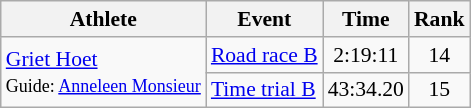<table class="wikitable" style="font-size:90%">
<tr>
<th>Athlete</th>
<th>Event</th>
<th>Time</th>
<th>Rank</th>
</tr>
<tr align=center>
<td align=left rowspan=2><a href='#'>Griet Hoet</a><br><small>Guide: <a href='#'>Anneleen Monsieur</a></small></td>
<td align=left><a href='#'>Road race B</a></td>
<td>2:19:11</td>
<td>14</td>
</tr>
<tr align=center>
<td align=left><a href='#'>Time trial B</a></td>
<td>43:34.20</td>
<td>15</td>
</tr>
</table>
